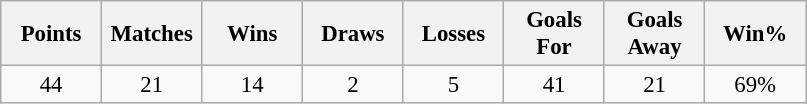<table class="wikitable" style="font-size: 95%; text-align: center;">
<tr>
<th width=60>Points</th>
<th width=60>Matches</th>
<th width=60>Wins</th>
<th width=60>Draws</th>
<th width=60>Losses</th>
<th width=60>Goals For</th>
<th width=60>Goals Away</th>
<th width=60>Win%</th>
</tr>
<tr>
<td>44</td>
<td>21</td>
<td>14</td>
<td>2</td>
<td>5</td>
<td>41</td>
<td>21</td>
<td>69%</td>
</tr>
</table>
